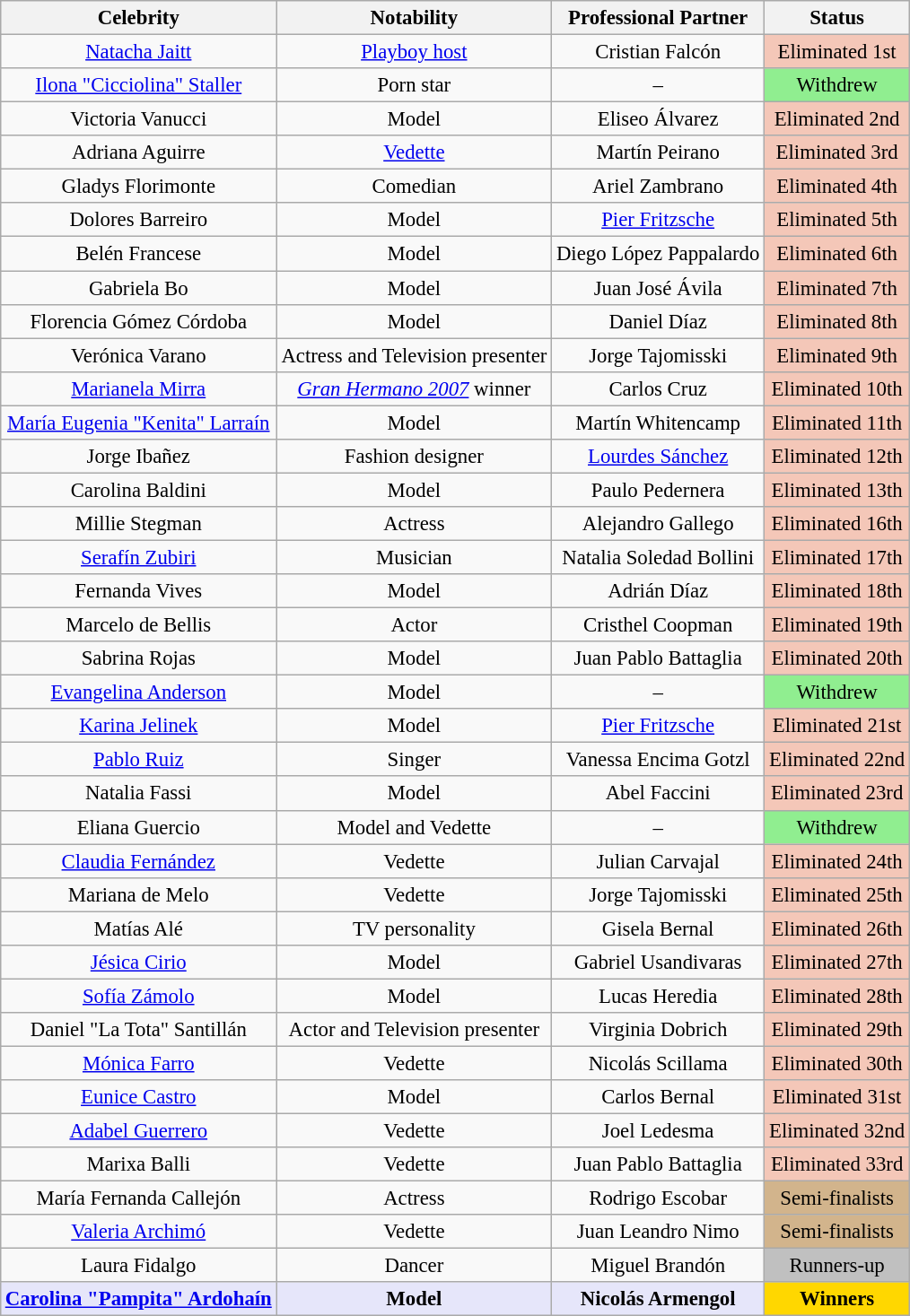<table class="wikitable sortable" style="margin:auto;text-align:center;font-size:95%;">
<tr>
<th>Celebrity</th>
<th>Notability</th>
<th>Professional Partner</th>
<th>Status</th>
</tr>
<tr>
<td><a href='#'>Natacha Jaitt</a></td>
<td><a href='#'>Playboy host</a></td>
<td>Cristian Falcón</td>
<td style="background:#f4c7b8">Eliminated 1st<br></td>
</tr>
<tr>
<td><a href='#'>Ilona "Cicciolina" Staller</a></td>
<td>Porn star</td>
<td>–</td>
<td style="background:lightgreen;">Withdrew</td>
</tr>
<tr>
<td>Victoria Vanucci</td>
<td>Model</td>
<td>Eliseo Álvarez</td>
<td style="background:#f4c7b8">Eliminated 2nd<br></td>
</tr>
<tr>
<td>Adriana Aguirre</td>
<td><a href='#'>Vedette</a></td>
<td>Martín Peirano</td>
<td style="background:#f4c7b8">Eliminated 3rd<br></td>
</tr>
<tr>
<td>Gladys Florimonte</td>
<td>Comedian</td>
<td>Ariel Zambrano</td>
<td style="background:#f4c7b8">Eliminated 4th<br></td>
</tr>
<tr>
<td>Dolores Barreiro</td>
<td>Model</td>
<td><a href='#'>Pier Fritzsche</a></td>
<td style="background:#f4c7b8">Eliminated 5th<br></td>
</tr>
<tr>
<td>Belén Francese</td>
<td>Model</td>
<td>Diego López Pappalardo</td>
<td style="background:#f4c7b8">Eliminated 6th<br></td>
</tr>
<tr>
<td>Gabriela Bo</td>
<td>Model</td>
<td>Juan José Ávila</td>
<td style="background:#f4c7b8">Eliminated 7th<br></td>
</tr>
<tr>
<td>Florencia Gómez Córdoba</td>
<td>Model</td>
<td>Daniel Díaz</td>
<td style="background:#f4c7b8">Eliminated 8th<br></td>
</tr>
<tr>
<td>Verónica Varano</td>
<td>Actress and Television presenter</td>
<td>Jorge Tajomisski</td>
<td style="background:#f4c7b8">Eliminated 9th<br></td>
</tr>
<tr>
<td><a href='#'>Marianela Mirra</a></td>
<td><em><a href='#'>Gran Hermano 2007</a></em> winner</td>
<td>Carlos Cruz</td>
<td style="background:#f4c7b8">Eliminated 10th<br></td>
</tr>
<tr>
<td><a href='#'>María Eugenia "Kenita" Larraín</a></td>
<td>Model</td>
<td>Martín Whitencamp</td>
<td style="background:#f4c7b8">Eliminated 11th<br></td>
</tr>
<tr>
<td>Jorge Ibañez</td>
<td>Fashion designer</td>
<td><a href='#'>Lourdes Sánchez</a></td>
<td style="background:#f4c7b8">Eliminated 12th<br></td>
</tr>
<tr>
<td>Carolina Baldini</td>
<td>Model</td>
<td>Paulo Pedernera</td>
<td style="background:#f4c7b8">Eliminated 13th<br></td>
</tr>
<tr>
<td>Millie Stegman</td>
<td>Actress</td>
<td>Alejandro Gallego</td>
<td style="background:#f4c7b8">Eliminated 16th<br></td>
</tr>
<tr>
<td><a href='#'>Serafín Zubiri</a></td>
<td>Musician</td>
<td>Natalia Soledad Bollini</td>
<td style="background:#f4c7b8">Eliminated 17th<br></td>
</tr>
<tr>
<td>Fernanda Vives</td>
<td>Model</td>
<td>Adrián Díaz</td>
<td style="background:#f4c7b8">Eliminated 18th<br></td>
</tr>
<tr>
<td>Marcelo de Bellis</td>
<td>Actor</td>
<td>Cristhel Coopman</td>
<td style="background:#f4c7b8">Eliminated 19th<br></td>
</tr>
<tr>
<td>Sabrina Rojas</td>
<td>Model</td>
<td>Juan Pablo Battaglia</td>
<td style="background:#f4c7b8">Eliminated 20th<br></td>
</tr>
<tr>
<td><a href='#'>Evangelina Anderson</a></td>
<td>Model</td>
<td>–</td>
<td style="background:lightgreen;">Withdrew</td>
</tr>
<tr>
<td><a href='#'>Karina Jelinek</a></td>
<td>Model</td>
<td><a href='#'>Pier Fritzsche</a></td>
<td style="background:#f4c7b8">Eliminated 21st<br></td>
</tr>
<tr>
<td><a href='#'>Pablo Ruiz</a></td>
<td>Singer</td>
<td>Vanessa Encima Gotzl</td>
<td style="background:#f4c7b8">Eliminated 22nd<br></td>
</tr>
<tr>
<td>Natalia Fassi</td>
<td>Model</td>
<td>Abel Faccini</td>
<td style="background:#f4c7b8">Eliminated 23rd<br></td>
</tr>
<tr>
<td>Eliana Guercio</td>
<td>Model and Vedette</td>
<td>–</td>
<td style="background:lightgreen;">Withdrew</td>
</tr>
<tr>
<td><a href='#'>Claudia Fernández</a></td>
<td>Vedette</td>
<td>Julian Carvajal</td>
<td style="background:#f4c7b8">Eliminated 24th<br></td>
</tr>
<tr>
<td>Mariana de Melo</td>
<td>Vedette</td>
<td>Jorge Tajomisski</td>
<td style="background:#f4c7b8">Eliminated 25th<br></td>
</tr>
<tr>
<td>Matías Alé</td>
<td>TV personality</td>
<td>Gisela Bernal</td>
<td style="background:#f4c7b8">Eliminated 26th<br></td>
</tr>
<tr>
<td><a href='#'>Jésica Cirio</a></td>
<td>Model</td>
<td>Gabriel Usandivaras</td>
<td style="background:#f4c7b8">Eliminated 27th<br></td>
</tr>
<tr>
<td><a href='#'>Sofía Zámolo</a></td>
<td>Model</td>
<td>Lucas Heredia</td>
<td style="background:#f4c7b8">Eliminated 28th<br></td>
</tr>
<tr>
<td>Daniel "La Tota" Santillán</td>
<td>Actor and Television presenter</td>
<td>Virginia Dobrich</td>
<td style="background:#f4c7b8">Eliminated 29th<br></td>
</tr>
<tr>
<td><a href='#'>Mónica Farro</a></td>
<td>Vedette</td>
<td>Nicolás Scillama</td>
<td style="background:#f4c7b8">Eliminated 30th<br></td>
</tr>
<tr>
<td><a href='#'>Eunice Castro</a></td>
<td>Model</td>
<td>Carlos Bernal</td>
<td style="background:#f4c7b8">Eliminated 31st<br></td>
</tr>
<tr>
<td><a href='#'>Adabel Guerrero</a></td>
<td>Vedette</td>
<td>Joel Ledesma</td>
<td style="background:#f4c7b8">Eliminated 32nd<br></td>
</tr>
<tr>
<td>Marixa Balli</td>
<td>Vedette</td>
<td>Juan Pablo Battaglia</td>
<td style="background:#f4c7b8">Eliminated 33rd<br></td>
</tr>
<tr>
<td>María Fernanda Callejón</td>
<td>Actress</td>
<td>Rodrigo Escobar</td>
<td style="background:tan">Semi-finalists<br></td>
</tr>
<tr>
<td><a href='#'>Valeria Archimó</a></td>
<td>Vedette</td>
<td>Juan Leandro Nimo</td>
<td style="background:tan">Semi-finalists<br></td>
</tr>
<tr>
<td>Laura Fidalgo</td>
<td>Dancer</td>
<td>Miguel Brandón</td>
<td style="background:silver">Runners-up<br></td>
</tr>
<tr>
<td style="background:lavender"><strong><a href='#'>Carolina "Pampita" Ardohaín</a></strong></td>
<td style="background:lavender"><strong>Model</strong></td>
<td style="background:lavender"><strong>Nicolás Armengol</strong></td>
<td style="background:gold"><strong>Winners</strong><br></td>
</tr>
</table>
